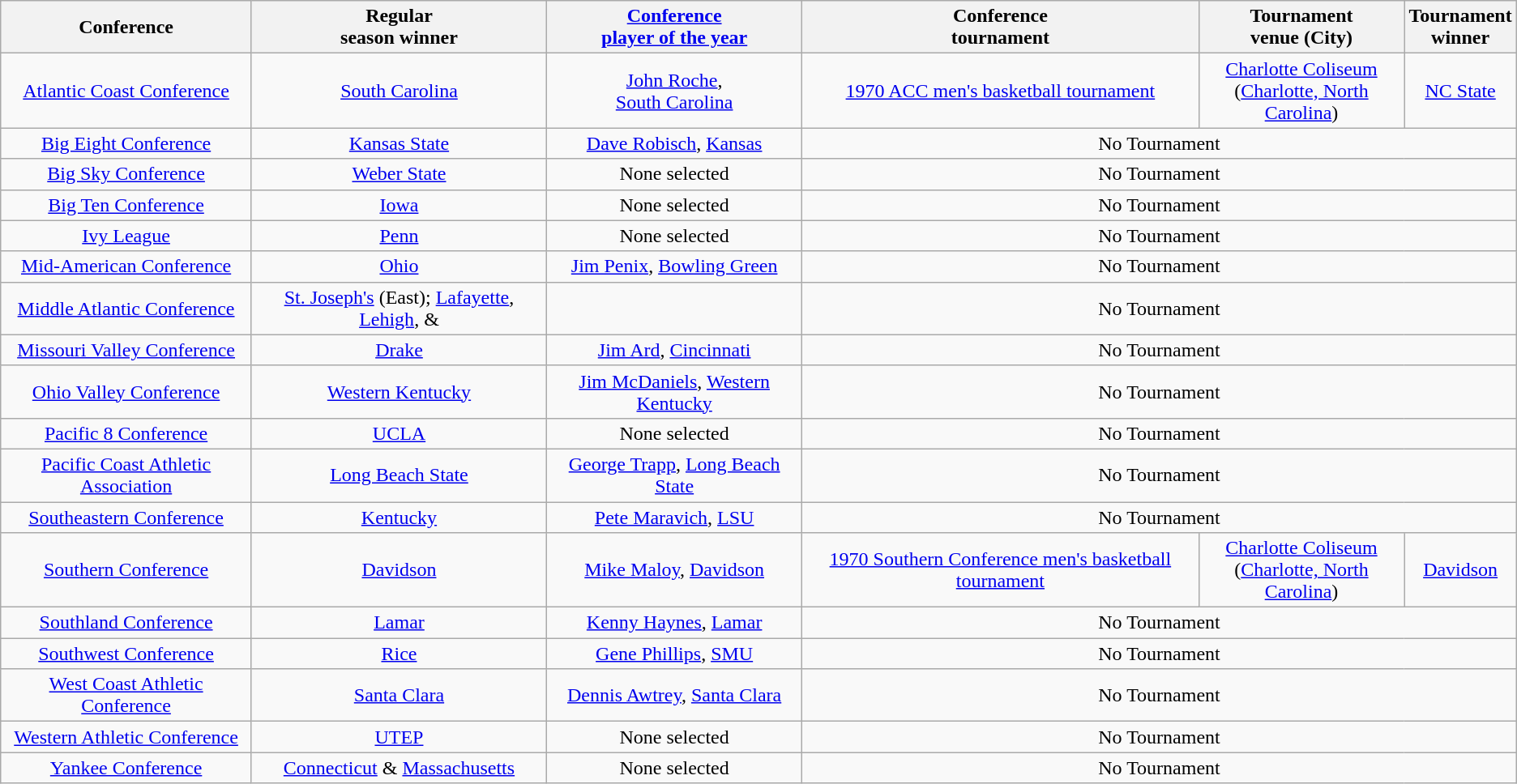<table class="wikitable" style="text-align:center;">
<tr>
<th>Conference</th>
<th>Regular <br> season winner</th>
<th><a href='#'>Conference <br> player of the year</a></th>
<th>Conference <br> tournament</th>
<th>Tournament <br> venue (City)</th>
<th>Tournament <br> winner</th>
</tr>
<tr>
<td><a href='#'>Atlantic Coast Conference</a></td>
<td><a href='#'>South Carolina</a></td>
<td><a href='#'>John Roche</a>,<br><a href='#'>South Carolina</a></td>
<td><a href='#'>1970 ACC men's basketball tournament</a></td>
<td><a href='#'>Charlotte Coliseum</a><br>(<a href='#'>Charlotte, North Carolina</a>)</td>
<td><a href='#'>NC State</a></td>
</tr>
<tr>
<td><a href='#'>Big Eight Conference</a></td>
<td><a href='#'>Kansas State</a></td>
<td><a href='#'>Dave Robisch</a>, <a href='#'>Kansas</a></td>
<td colspan=3>No Tournament</td>
</tr>
<tr>
<td><a href='#'>Big Sky Conference</a></td>
<td><a href='#'>Weber State</a></td>
<td>None selected</td>
<td colspan=3>No Tournament</td>
</tr>
<tr>
<td><a href='#'>Big Ten Conference</a></td>
<td><a href='#'>Iowa</a></td>
<td>None selected</td>
<td colspan=3>No Tournament</td>
</tr>
<tr>
<td><a href='#'>Ivy League</a></td>
<td><a href='#'>Penn</a></td>
<td>None selected</td>
<td colspan=3>No Tournament</td>
</tr>
<tr>
<td><a href='#'>Mid-American Conference</a></td>
<td><a href='#'>Ohio</a></td>
<td><a href='#'>Jim Penix</a>, <a href='#'>Bowling Green</a></td>
<td colspan=3>No Tournament</td>
</tr>
<tr>
<td><a href='#'>Middle Atlantic Conference</a></td>
<td><a href='#'>St. Joseph's</a> (East); <a href='#'>Lafayette</a>, <a href='#'>Lehigh</a>, & </td>
<td></td>
<td colspan=3>No Tournament</td>
</tr>
<tr>
<td><a href='#'>Missouri Valley Conference</a></td>
<td><a href='#'>Drake</a></td>
<td><a href='#'>Jim Ard</a>, <a href='#'>Cincinnati</a></td>
<td colspan=3>No Tournament</td>
</tr>
<tr>
<td><a href='#'>Ohio Valley Conference</a></td>
<td><a href='#'>Western Kentucky</a></td>
<td><a href='#'>Jim McDaniels</a>, <a href='#'>Western Kentucky</a></td>
<td colspan=3>No Tournament</td>
</tr>
<tr>
<td><a href='#'>Pacific 8 Conference</a></td>
<td><a href='#'>UCLA</a></td>
<td>None selected</td>
<td colspan=3>No Tournament</td>
</tr>
<tr>
<td><a href='#'>Pacific Coast Athletic Association</a></td>
<td><a href='#'>Long Beach State</a></td>
<td><a href='#'>George Trapp</a>, <a href='#'>Long Beach State</a></td>
<td colspan=3>No Tournament</td>
</tr>
<tr>
<td><a href='#'>Southeastern Conference</a></td>
<td><a href='#'>Kentucky</a></td>
<td><a href='#'>Pete Maravich</a>, <a href='#'>LSU</a></td>
<td colspan=3>No Tournament</td>
</tr>
<tr>
<td><a href='#'>Southern Conference</a></td>
<td><a href='#'>Davidson</a></td>
<td><a href='#'>Mike Maloy</a>, <a href='#'>Davidson</a></td>
<td><a href='#'>1970 Southern Conference men's basketball tournament</a></td>
<td><a href='#'>Charlotte Coliseum</a><br>(<a href='#'>Charlotte, North Carolina</a>)</td>
<td><a href='#'>Davidson</a></td>
</tr>
<tr>
<td><a href='#'>Southland Conference</a></td>
<td><a href='#'>Lamar</a></td>
<td><a href='#'>Kenny Haynes</a>, <a href='#'>Lamar</a></td>
<td colspan=3>No Tournament</td>
</tr>
<tr>
<td><a href='#'>Southwest Conference</a></td>
<td><a href='#'>Rice</a></td>
<td><a href='#'>Gene Phillips</a>, <a href='#'>SMU</a></td>
<td colspan=3>No Tournament</td>
</tr>
<tr>
<td><a href='#'>West Coast Athletic Conference</a></td>
<td><a href='#'>Santa Clara</a></td>
<td><a href='#'>Dennis Awtrey</a>, <a href='#'>Santa Clara</a></td>
<td colspan=3>No Tournament</td>
</tr>
<tr>
<td><a href='#'>Western Athletic Conference</a></td>
<td><a href='#'>UTEP</a></td>
<td>None selected</td>
<td colspan=3>No Tournament</td>
</tr>
<tr>
<td><a href='#'>Yankee Conference</a></td>
<td><a href='#'>Connecticut</a> & <a href='#'>Massachusetts</a></td>
<td>None selected</td>
<td colspan=3>No Tournament</td>
</tr>
</table>
